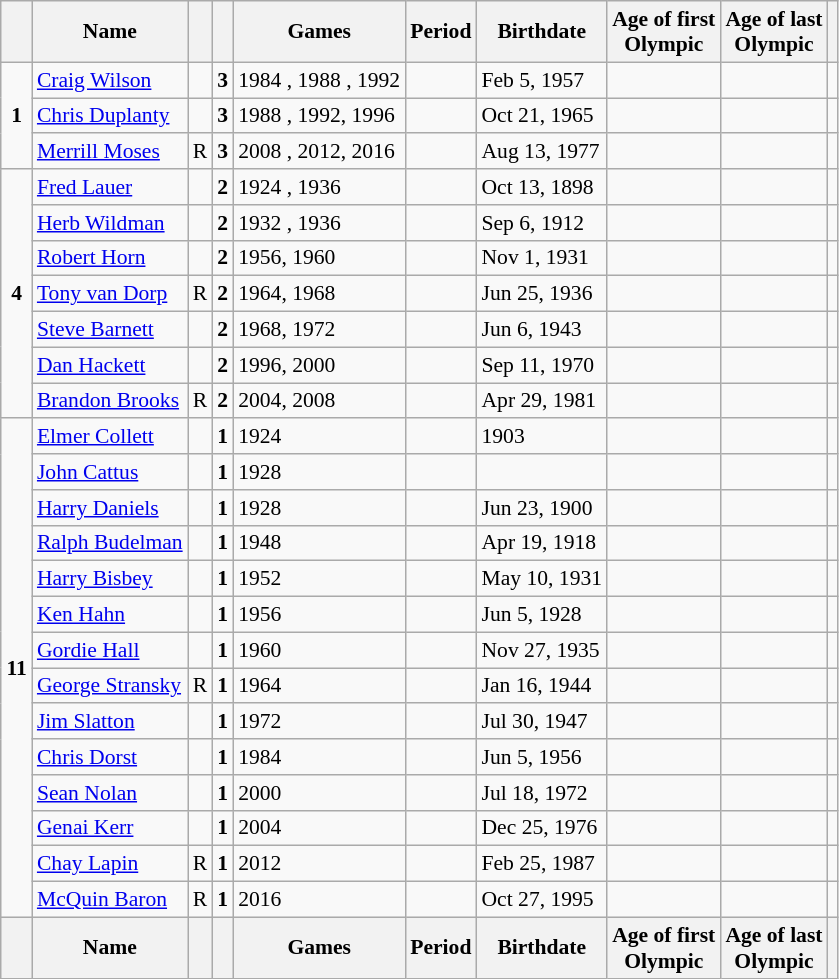<table class="wikitable sortable" style="text-align: left; font-size: 90%; margin-left: 1em;">
<tr>
<th></th>
<th>Name</th>
<th></th>
<th></th>
<th>Games</th>
<th>Period</th>
<th>Birthdate</th>
<th>Age of first<br>Olympic </th>
<th>Age of last<br>Olympic </th>
<th></th>
</tr>
<tr>
<td rowspan="3" style="text-align: center;"><strong>1</strong></td>
<td data-sort-value="Wilson, Craig"><a href='#'>Craig Wilson</a></td>
<td style="text-align: center;"></td>
<td style="text-align: center;"><strong>3</strong></td>
<td>1984 , 1988 , 1992</td>
<td></td>
<td>Feb 5, 1957</td>
<td></td>
<td></td>
<td></td>
</tr>
<tr>
<td data-sort-value="Duplanty, Chris"><a href='#'>Chris Duplanty</a></td>
<td style="text-align: center;"></td>
<td style="text-align: center;"><strong>3</strong></td>
<td>1988 , 1992, 1996</td>
<td></td>
<td>Oct 21, 1965</td>
<td></td>
<td></td>
<td></td>
</tr>
<tr>
<td data-sort-value="Moses, Merrill"><a href='#'>Merrill Moses</a></td>
<td style="text-align: center;">R</td>
<td style="text-align: center;"><strong>3</strong></td>
<td>2008 , 2012, 2016</td>
<td></td>
<td>Aug 13, 1977</td>
<td></td>
<td></td>
<td></td>
</tr>
<tr>
<td rowspan="7" style="text-align: center;"><strong>4</strong></td>
<td data-sort-value="Lauer, Fred"><a href='#'>Fred Lauer</a></td>
<td style="text-align: center;"></td>
<td style="text-align: center;"><strong>2</strong></td>
<td>1924 , 1936</td>
<td></td>
<td>Oct 13, 1898</td>
<td></td>
<td></td>
<td></td>
</tr>
<tr>
<td data-sort-value="Wildman, Herb"><a href='#'>Herb Wildman</a></td>
<td style="text-align: center;"></td>
<td style="text-align: center;"><strong>2</strong></td>
<td>1932 , 1936</td>
<td></td>
<td>Sep 6, 1912</td>
<td></td>
<td></td>
<td></td>
</tr>
<tr>
<td data-sort-value="Horn, Robert"><a href='#'>Robert Horn</a></td>
<td style="text-align: center;"></td>
<td style="text-align: center;"><strong>2</strong></td>
<td>1956, 1960</td>
<td></td>
<td>Nov 1, 1931</td>
<td></td>
<td></td>
<td></td>
</tr>
<tr>
<td data-sort-value="van Dorp, Tony"><a href='#'>Tony van Dorp</a></td>
<td style="text-align: center;">R</td>
<td style="text-align: center;"><strong>2</strong></td>
<td>1964, 1968</td>
<td></td>
<td>Jun 25, 1936</td>
<td></td>
<td></td>
<td></td>
</tr>
<tr>
<td data-sort-value="Barnett, Steve"><a href='#'>Steve Barnett</a></td>
<td style="text-align: center;"></td>
<td style="text-align: center;"><strong>2</strong></td>
<td>1968, 1972 </td>
<td></td>
<td>Jun 6, 1943</td>
<td></td>
<td></td>
<td></td>
</tr>
<tr>
<td data-sort-value="Hackett, Dan"><a href='#'>Dan Hackett</a></td>
<td style="text-align: center;"></td>
<td style="text-align: center;"><strong>2</strong></td>
<td>1996, 2000</td>
<td></td>
<td>Sep 11, 1970</td>
<td></td>
<td></td>
<td></td>
</tr>
<tr>
<td data-sort-value="Brooks, Brandon"><a href='#'>Brandon Brooks</a></td>
<td style="text-align: center;">R</td>
<td style="text-align: center;"><strong>2</strong></td>
<td>2004, 2008 </td>
<td></td>
<td>Apr 29, 1981</td>
<td></td>
<td></td>
<td></td>
</tr>
<tr>
<td rowspan="14" style="text-align: center;"><strong>11</strong></td>
<td data-sort-value="Collett, Elmer"><a href='#'>Elmer Collett</a></td>
<td style="text-align: center;"></td>
<td style="text-align: center;"><strong>1</strong></td>
<td>1924 </td>
<td></td>
<td>1903</td>
<td></td>
<td></td>
<td></td>
</tr>
<tr>
<td data-sort-value="Cattus, John"><a href='#'>John Cattus</a></td>
<td style="text-align: center;"></td>
<td style="text-align: center;"><strong>1</strong></td>
<td>1928</td>
<td></td>
<td></td>
<td></td>
<td></td>
<td></td>
</tr>
<tr>
<td data-sort-value="Daniels, Harry"><a href='#'>Harry Daniels</a></td>
<td style="text-align: center;"></td>
<td style="text-align: center;"><strong>1</strong></td>
<td>1928</td>
<td></td>
<td>Jun 23, 1900</td>
<td></td>
<td></td>
<td></td>
</tr>
<tr>
<td data-sort-value="Budelman, Ralph"><a href='#'>Ralph Budelman</a></td>
<td style="text-align: center;"></td>
<td style="text-align: center;"><strong>1</strong></td>
<td>1948</td>
<td></td>
<td>Apr 19, 1918</td>
<td></td>
<td></td>
<td></td>
</tr>
<tr>
<td data-sort-value="Bisbey, Harry"><a href='#'>Harry Bisbey</a></td>
<td style="text-align: center;"></td>
<td style="text-align: center;"><strong>1</strong></td>
<td>1952</td>
<td></td>
<td>May 10, 1931</td>
<td></td>
<td></td>
<td></td>
</tr>
<tr>
<td data-sort-value="Hahn, Ken"><a href='#'>Ken Hahn</a></td>
<td style="text-align: center;"></td>
<td style="text-align: center;"><strong>1</strong></td>
<td>1956</td>
<td></td>
<td>Jun 5, 1928</td>
<td></td>
<td></td>
<td></td>
</tr>
<tr>
<td data-sort-value="Hall, Gordie"><a href='#'>Gordie Hall</a></td>
<td style="text-align: center;"></td>
<td style="text-align: center;"><strong>1</strong></td>
<td>1960</td>
<td></td>
<td>Nov 27, 1935</td>
<td></td>
<td></td>
<td></td>
</tr>
<tr>
<td data-sort-value="Stransky, George"><a href='#'>George Stransky</a></td>
<td style="text-align: center;">R</td>
<td style="text-align: center;"><strong>1</strong></td>
<td>1964</td>
<td></td>
<td>Jan 16, 1944</td>
<td></td>
<td></td>
<td></td>
</tr>
<tr>
<td data-sort-value="Slatton, Jim"><a href='#'>Jim Slatton</a></td>
<td style="text-align: center;"></td>
<td style="text-align: center;"><strong>1</strong></td>
<td>1972 </td>
<td></td>
<td>Jul 30, 1947</td>
<td></td>
<td></td>
<td></td>
</tr>
<tr>
<td data-sort-value="Dorst, Chris"><a href='#'>Chris Dorst</a></td>
<td style="text-align: center;"></td>
<td style="text-align: center;"><strong>1</strong></td>
<td>1984 </td>
<td></td>
<td>Jun 5, 1956</td>
<td></td>
<td></td>
<td></td>
</tr>
<tr>
<td data-sort-value="Nolan, Sean"><a href='#'>Sean Nolan</a></td>
<td style="text-align: center;"></td>
<td style="text-align: center;"><strong>1</strong></td>
<td>2000</td>
<td></td>
<td>Jul 18, 1972</td>
<td></td>
<td></td>
<td></td>
</tr>
<tr>
<td data-sort-value="Kerr, Genai"><a href='#'>Genai Kerr</a></td>
<td style="text-align: center;"></td>
<td style="text-align: center;"><strong>1</strong></td>
<td>2004</td>
<td></td>
<td>Dec 25, 1976</td>
<td></td>
<td></td>
<td></td>
</tr>
<tr>
<td data-sort-value="Lapin, Chay"><a href='#'>Chay Lapin</a></td>
<td style="text-align: center;">R</td>
<td style="text-align: center;"><strong>1</strong></td>
<td>2012</td>
<td></td>
<td>Feb 25, 1987</td>
<td></td>
<td></td>
<td></td>
</tr>
<tr>
<td data-sort-value="Baron, McQuin"><a href='#'>McQuin Baron</a></td>
<td style="text-align: center;">R</td>
<td style="text-align: center;"><strong>1</strong></td>
<td>2016</td>
<td></td>
<td>Oct 27, 1995</td>
<td></td>
<td></td>
<td></td>
</tr>
<tr>
<th></th>
<th>Name</th>
<th></th>
<th></th>
<th>Games</th>
<th>Period</th>
<th>Birthdate</th>
<th>Age of first<br>Olympic </th>
<th>Age of last<br>Olympic </th>
<th></th>
</tr>
</table>
